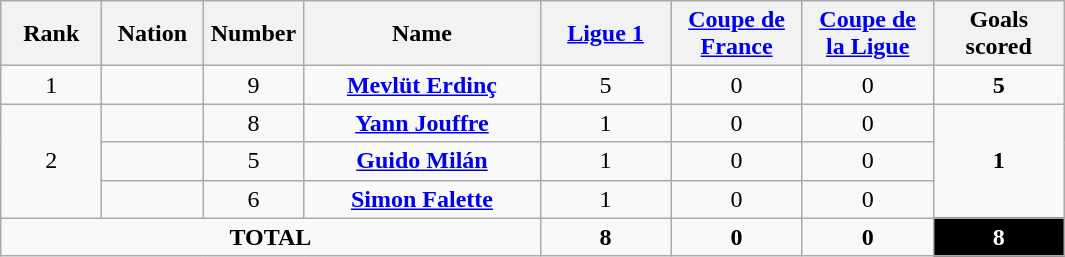<table class="wikitable plainrowheaders sortable" style="text-align:center">
<tr>
<th scope="col" ! style="width:60px;">Rank</th>
<th scope="col" ! style="width:60px;">Nation</th>
<th scope="col" ! style="width:60px;">Number</th>
<th scope="col" ! style="width:150px;">Name</th>
<th scope="col" ! style="width:80px;"><a href='#'>Ligue 1</a></th>
<th scope="col" ! style="width:80px;"><a href='#'>Coupe de France</a></th>
<th scope="col" ! style="width:80px;"><a href='#'>Coupe de la Ligue</a></th>
<th scope="col" ! style="width:80px;">Goals scored</th>
</tr>
<tr>
<td>1</td>
<td></td>
<td>9</td>
<td><strong><a href='#'>Mevlüt Erdinç</a></strong></td>
<td>5</td>
<td>0</td>
<td>0</td>
<td><strong>5</strong></td>
</tr>
<tr>
<td rowspan=3>2</td>
<td></td>
<td>8</td>
<td><strong><a href='#'>Yann Jouffre</a></strong></td>
<td>1</td>
<td>0</td>
<td>0</td>
<td rowspan=3><strong>1</strong></td>
</tr>
<tr>
<td></td>
<td>5</td>
<td><strong><a href='#'>Guido Milán</a></strong></td>
<td>1</td>
<td>0</td>
<td>0</td>
</tr>
<tr>
<td></td>
<td>6</td>
<td><strong><a href='#'>Simon Falette</a></strong></td>
<td>1</td>
<td>0</td>
<td>0</td>
</tr>
<tr>
<td colspan=4><strong>TOTAL</strong></td>
<td><strong>8</strong></td>
<td><strong>0</strong></td>
<td><strong>0</strong></td>
<td style="background:#000000; color:#ffffff"><strong>8</strong></td>
</tr>
</table>
